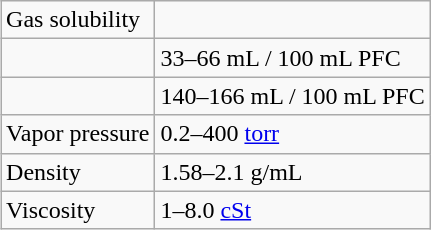<table class="wikitable" style="float:right;">
<tr>
<td>Gas solubility</td>
<td></td>
</tr>
<tr>
<td></td>
<td>33–66 mL / 100 mL PFC</td>
</tr>
<tr>
<td></td>
<td>140–166 mL / 100 mL PFC</td>
</tr>
<tr>
<td>Vapor pressure</td>
<td>0.2–400 <a href='#'>torr</a></td>
</tr>
<tr>
<td>Density</td>
<td>1.58–2.1 g/mL</td>
</tr>
<tr>
<td>Viscosity</td>
<td>1–8.0 <a href='#'>cSt</a></td>
</tr>
</table>
